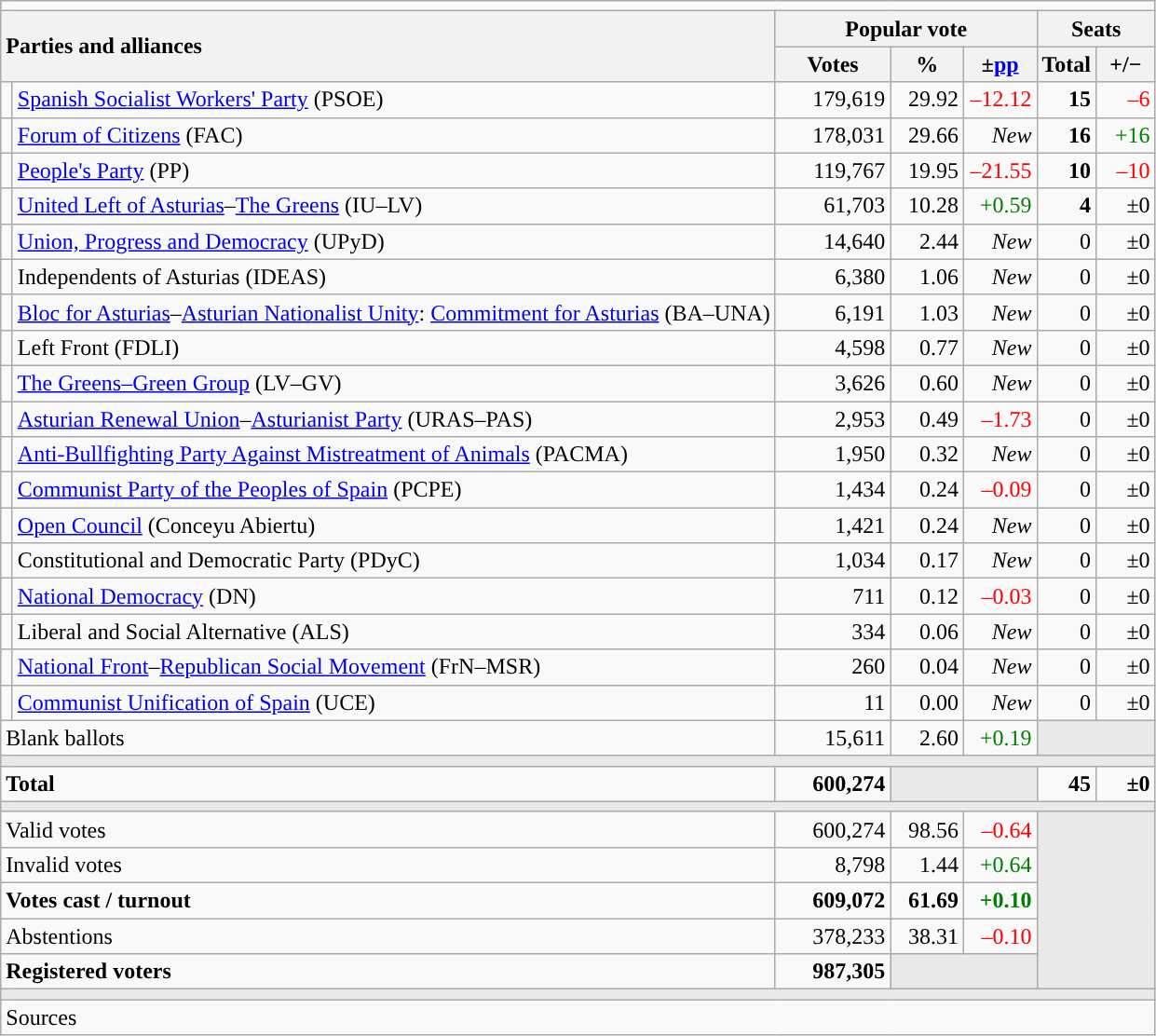<table class="wikitable" style="text-align:right;">
<tr>
<td colspan="7"></td>
</tr>
<tr>
<th style="text-align:left;" rowspan="2" colspan="2" width="525">Parties and alliances</th>
<th colspan="3">Popular vote</th>
<th colspan="2">Seats</th>
</tr>
<tr>
<th width="75">Votes</th>
<th width="45">%</th>
<th width="45">±<a href='#'>pp</a></th>
<th width="35">Total</th>
<th width="35">+/−</th>
</tr>
<tr>
<td width="1" style="color:inherit;background:"></td>
<td align="left"><a href='#'>Spanish Socialist Workers' Party</a> (PSOE)</td>
<td>179,619</td>
<td>29.92</td>
<td style="color:red;">–12.12</td>
<td><strong>15</strong></td>
<td style="color:red;">–6</td>
</tr>
<tr>
<td style="color:inherit;background:"></td>
<td align="left"><a href='#'>Forum of Citizens</a> (FAC)</td>
<td>178,031</td>
<td>29.66</td>
<td><em>New</em></td>
<td><strong>16</strong></td>
<td style="color:green;">+16</td>
</tr>
<tr>
<td style="color:inherit;background:"></td>
<td align="left"><a href='#'>People's Party</a> (PP)</td>
<td>119,767</td>
<td>19.95</td>
<td style="color:red;">–21.55</td>
<td><strong>10</strong></td>
<td style="color:red;">–10</td>
</tr>
<tr>
<td style="color:inherit;background:"></td>
<td align="left"><a href='#'>United Left of Asturias</a>–<a href='#'>The Greens</a> (IU–LV)</td>
<td>61,703</td>
<td>10.28</td>
<td style="color:green;">+0.59</td>
<td><strong>4</strong></td>
<td>±0</td>
</tr>
<tr>
<td style="color:inherit;background:"></td>
<td align="left"><a href='#'>Union, Progress and Democracy</a> (UPyD)</td>
<td>14,640</td>
<td>2.44</td>
<td><em>New</em></td>
<td>0</td>
<td>±0</td>
</tr>
<tr>
<td style="color:inherit;background:"></td>
<td align="left">Independents of Asturias (IDEAS)</td>
<td>6,380</td>
<td>1.06</td>
<td><em>New</em></td>
<td>0</td>
<td>±0</td>
</tr>
<tr>
<td style="color:inherit;background:"></td>
<td align="left"><a href='#'>Bloc for Asturias</a>–<a href='#'>Asturian Nationalist Unity</a>: <a href='#'>Commitment for Asturias</a> (BA–UNA)</td>
<td>6,191</td>
<td>1.03</td>
<td><em>New</em></td>
<td>0</td>
<td>±0</td>
</tr>
<tr>
<td style="color:inherit;background:"></td>
<td align="left">Left Front (FDLI)</td>
<td>4,598</td>
<td>0.77</td>
<td><em>New</em></td>
<td>0</td>
<td>±0</td>
</tr>
<tr>
<td style="color:inherit;background:"></td>
<td align="left"><a href='#'>The Greens–Green Group</a> (LV–GV)</td>
<td>3,626</td>
<td>0.60</td>
<td><em>New</em></td>
<td>0</td>
<td>±0</td>
</tr>
<tr>
<td style="color:inherit;background:"></td>
<td align="left"><a href='#'>Asturian Renewal Union</a>–<a href='#'>Asturianist Party</a> (URAS–PAS)</td>
<td>2,953</td>
<td>0.49</td>
<td style="color:red;">–1.73</td>
<td>0</td>
<td>±0</td>
</tr>
<tr>
<td style="color:inherit;background:"></td>
<td align="left"><a href='#'>Anti-Bullfighting Party Against Mistreatment of Animals</a> (PACMA)</td>
<td>1,950</td>
<td>0.32</td>
<td><em>New</em></td>
<td>0</td>
<td>±0</td>
</tr>
<tr>
<td style="color:inherit;background:"></td>
<td align="left"><a href='#'>Communist Party of the Peoples of Spain</a> (PCPE)</td>
<td>1,434</td>
<td>0.24</td>
<td style="color:red;">–0.09</td>
<td>0</td>
<td>±0</td>
</tr>
<tr>
<td style="color:inherit;background:"></td>
<td align="left"><a href='#'>Open Council</a> (Conceyu Abiertu)</td>
<td>1,421</td>
<td>0.24</td>
<td><em>New</em></td>
<td>0</td>
<td>±0</td>
</tr>
<tr>
<td style="color:inherit;background:"></td>
<td align="left">Constitutional and Democratic Party (PDyC)</td>
<td>1,034</td>
<td>0.17</td>
<td><em>New</em></td>
<td>0</td>
<td>±0</td>
</tr>
<tr>
<td style="color:inherit;background:"></td>
<td align="left"><a href='#'>National Democracy</a> (DN)</td>
<td>711</td>
<td>0.12</td>
<td style="color:red;">–0.03</td>
<td>0</td>
<td>±0</td>
</tr>
<tr>
<td style="color:inherit;background:"></td>
<td align="left">Liberal and Social Alternative (ALS)</td>
<td>334</td>
<td>0.06</td>
<td><em>New</em></td>
<td>0</td>
<td>±0</td>
</tr>
<tr>
<td style="color:inherit;background:"></td>
<td align="left"><a href='#'>National Front</a>–<a href='#'>Republican Social Movement</a> (FrN–MSR)</td>
<td>260</td>
<td>0.04</td>
<td><em>New</em></td>
<td>0</td>
<td>±0</td>
</tr>
<tr>
<td style="color:inherit;background:"></td>
<td align="left"><a href='#'>Communist Unification of Spain</a> (UCE)</td>
<td>11</td>
<td>0.00</td>
<td><em>New</em></td>
<td>0</td>
<td>±0</td>
</tr>
<tr>
<td align="left" colspan="2">Blank ballots</td>
<td>15,611</td>
<td>2.60</td>
<td style="color:green;">+0.19</td>
<td bgcolor="#E9E9E9" colspan="2"></td>
</tr>
<tr>
<td colspan="7" bgcolor="#E9E9E9"></td>
</tr>
<tr style="font-weight:bold;">
<td align="left" colspan="2">Total</td>
<td>600,274</td>
<td bgcolor="#E9E9E9" colspan="2"></td>
<td>45</td>
<td>±0</td>
</tr>
<tr>
<td colspan="7" bgcolor="#E9E9E9"></td>
</tr>
<tr>
<td align="left" colspan="2">Valid votes</td>
<td>600,274</td>
<td>98.56</td>
<td style="color:red;">–0.64</td>
<td bgcolor="#E9E9E9" colspan="2" rowspan="5"></td>
</tr>
<tr>
<td align="left" colspan="2">Invalid votes</td>
<td>8,798</td>
<td>1.44</td>
<td style="color:green;">+0.64</td>
</tr>
<tr style="font-weight:bold;">
<td align="left" colspan="2">Votes cast / turnout</td>
<td>609,072</td>
<td>61.69</td>
<td style="color:green;">+0.10</td>
</tr>
<tr>
<td align="left" colspan="2">Abstentions</td>
<td>378,233</td>
<td>38.31</td>
<td style="color:red;">–0.10</td>
</tr>
<tr style="font-weight:bold;">
<td align="left" colspan="2">Registered voters</td>
<td>987,305</td>
<td bgcolor="#E9E9E9" colspan="2"></td>
</tr>
<tr>
<td colspan="7" bgcolor="#E9E9E9"></td>
</tr>
<tr>
<td align="left" colspan="7">Sources</td>
</tr>
</table>
